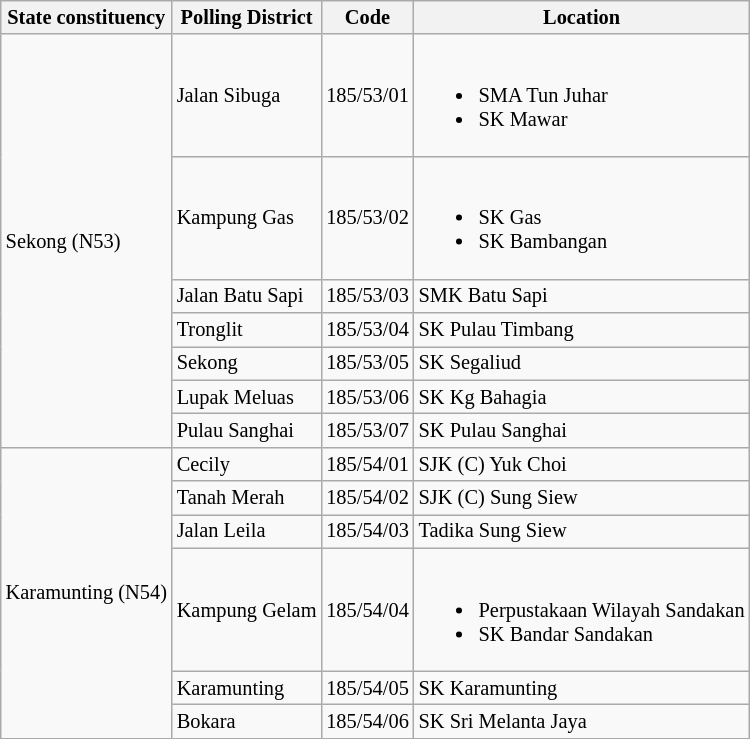<table class="wikitable sortable mw-collapsible" style="white-space:nowrap;font-size:85%">
<tr>
<th>State constituency</th>
<th>Polling District</th>
<th>Code</th>
<th>Location</th>
</tr>
<tr>
<td rowspan="7">Sekong (N53)</td>
<td>Jalan Sibuga</td>
<td>185/53/01</td>
<td><br><ul><li>SMA Tun Juhar</li><li>SK Mawar</li></ul></td>
</tr>
<tr>
<td>Kampung Gas</td>
<td>185/53/02</td>
<td><br><ul><li>SK Gas</li><li>SK Bambangan</li></ul></td>
</tr>
<tr>
<td>Jalan Batu Sapi</td>
<td>185/53/03</td>
<td>SMK Batu Sapi</td>
</tr>
<tr>
<td>Tronglit</td>
<td>185/53/04</td>
<td>SK Pulau Timbang</td>
</tr>
<tr>
<td>Sekong</td>
<td>185/53/05</td>
<td>SK Segaliud</td>
</tr>
<tr>
<td>Lupak Meluas</td>
<td>185/53/06</td>
<td>SK Kg Bahagia</td>
</tr>
<tr>
<td>Pulau Sanghai</td>
<td>185/53/07</td>
<td>SK Pulau Sanghai</td>
</tr>
<tr>
<td rowspan="6">Karamunting (N54)</td>
<td>Cecily</td>
<td>185/54/01</td>
<td>SJK (C) Yuk Choi</td>
</tr>
<tr>
<td>Tanah Merah</td>
<td>185/54/02</td>
<td>SJK (C) Sung Siew</td>
</tr>
<tr>
<td>Jalan Leila</td>
<td>185/54/03</td>
<td>Tadika Sung Siew</td>
</tr>
<tr>
<td>Kampung Gelam</td>
<td>185/54/04</td>
<td><br><ul><li>Perpustakaan Wilayah Sandakan</li><li>SK Bandar Sandakan</li></ul></td>
</tr>
<tr>
<td>Karamunting</td>
<td>185/54/05</td>
<td>SK Karamunting</td>
</tr>
<tr>
<td>Bokara</td>
<td>185/54/06</td>
<td>SK Sri Melanta Jaya</td>
</tr>
</table>
